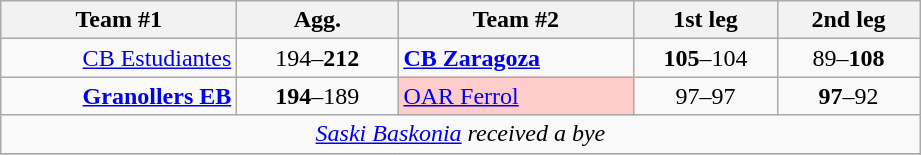<table class=wikitable style="text-align:center">
<tr>
<th width=150>Team #1</th>
<th width=100>Agg.</th>
<th width=150>Team #2</th>
<th width=88>1st leg</th>
<th width=88>2nd leg</th>
</tr>
<tr>
<td align=right><a href='#'>CB Estudiantes</a></td>
<td>194–<strong>212</strong></td>
<td align=left><strong><a href='#'>CB Zaragoza</a></strong></td>
<td><strong>105</strong>–104</td>
<td>89–<strong>108</strong></td>
</tr>
<tr>
<td align=right><strong><a href='#'>Granollers EB</a></strong></td>
<td><strong>194</strong>–189</td>
<td align=left bgcolor=#ffcccc><a href='#'>OAR Ferrol</a></td>
<td>97–97</td>
<td><strong>97</strong>–92</td>
</tr>
<tr>
<td colspan=5><em><a href='#'>Saski Baskonia</a> received a bye</em></td>
</tr>
<tr>
</tr>
</table>
